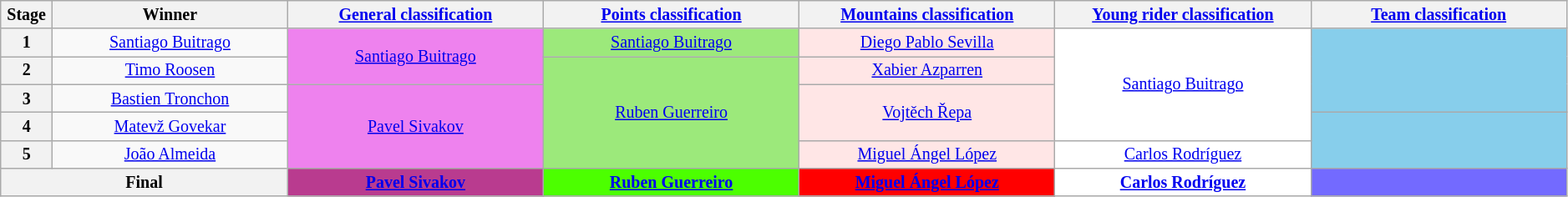<table class="wikitable" style="text-align: center; font-size:smaller;">
<tr>
<th scope="col" style="width:1%;">Stage</th>
<th scope="col" style="width:11.5%;">Winner</th>
<th scope="col" style="width:12.5%;"><a href='#'>General classification</a><br></th>
<th scope="col" style="width:12.5%;"><a href='#'>Points classification</a><br></th>
<th scope="col" style="width:12.5%;"><a href='#'>Mountains classification</a><br></th>
<th scope="col" style="width:12.5%;"><a href='#'>Young rider classification</a><br></th>
<th scope="col" style="width:12.5%;"><a href='#'>Team classification</a></th>
</tr>
<tr>
<th>1</th>
<td><a href='#'>Santiago Buitrago</a></td>
<td style="background:violet" rowspan="2"><a href='#'>Santiago Buitrago</a></td>
<td style="background:#9CE97B;"><a href='#'>Santiago Buitrago</a></td>
<td style="background:#FFE6E6;"><a href='#'>Diego Pablo Sevilla</a></td>
<td style="background:white;" rowspan="4"><a href='#'>Santiago Buitrago</a></td>
<td style="background:skyblue;" rowspan="3"></td>
</tr>
<tr>
<th>2</th>
<td><a href='#'>Timo Roosen</a></td>
<td style="background:#9CE97B;" rowspan="4"><a href='#'>Ruben Guerreiro</a></td>
<td style="background:#FFE6E6;"><a href='#'>Xabier Azparren</a></td>
</tr>
<tr>
<th>3</th>
<td><a href='#'>Bastien Tronchon</a></td>
<td style="background:violet" rowspan="3"><a href='#'>Pavel Sivakov</a></td>
<td style="background:#FFE6E6;" rowspan="2"><a href='#'>Vojtěch Řepa</a></td>
</tr>
<tr>
<th>4</th>
<td><a href='#'>Matevž Govekar</a></td>
<td style="background:skyblue;" rowspan="2"></td>
</tr>
<tr>
<th>5</th>
<td><a href='#'>João Almeida</a></td>
<td style="background:#FFE6E6;"><a href='#'>Miguel Ángel López</a></td>
<td style="background:white;"><a href='#'>Carlos Rodríguez</a></td>
</tr>
<tr>
<th colspan="2">Final</th>
<th style="background:#B93B8F;"><a href='#'>Pavel Sivakov</a></th>
<th style="background:#4CFF00;"><a href='#'>Ruben Guerreiro</a></th>
<th style="background:red;"><a href='#'>Miguel Ángel López</a></th>
<th style="background:white;"><a href='#'>Carlos Rodríguez</a></th>
<th style="background:#736aff;"></th>
</tr>
</table>
